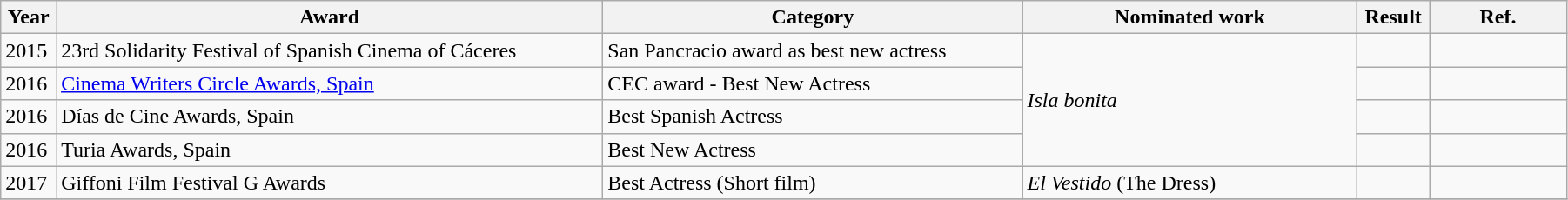<table width="95%" class="wikitable">
<tr>
<th width="10">Year</th>
<th width="380">Award</th>
<th width="290">Category</th>
<th width="230">Nominated work</th>
<th width="30">Result</th>
<th width="90">Ref.</th>
</tr>
<tr>
<td>2015</td>
<td>23rd Solidarity Festival of Spanish Cinema of Cáceres</td>
<td>San Pancracio award as best new actress</td>
<td rowspan="4"><em>Isla bonita</em></td>
<td></td>
<td></td>
</tr>
<tr>
<td>2016</td>
<td><a href='#'>Cinema Writers Circle Awards, Spain</a></td>
<td>CEC award - Best New Actress</td>
<td></td>
<td></td>
</tr>
<tr>
<td>2016</td>
<td>Días de Cine Awards, Spain</td>
<td>Best Spanish Actress</td>
<td></td>
<td></td>
</tr>
<tr>
<td>2016</td>
<td>Turia Awards, Spain</td>
<td>Best New Actress</td>
<td></td>
<td></td>
</tr>
<tr>
<td>2017</td>
<td>Giffoni Film Festival G Awards</td>
<td>Best Actress (Short film)</td>
<td><em>El Vestido</em> (The Dress)</td>
<td></td>
<td></td>
</tr>
<tr>
</tr>
</table>
